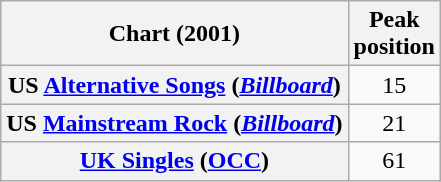<table class="wikitable sortable plainrowheaders" style="text-align:center">
<tr>
<th scope="col">Chart (2001)</th>
<th scope="col">Peak<br>position</th>
</tr>
<tr>
<th scope="row">US <a href='#'>Alternative Songs</a> (<em><a href='#'>Billboard</a></em>)</th>
<td>15</td>
</tr>
<tr>
<th scope="row">US <a href='#'>Mainstream Rock</a> (<em><a href='#'>Billboard</a></em>)</th>
<td>21</td>
</tr>
<tr>
<th scope="row"><a href='#'>UK Singles</a> (<a href='#'>OCC</a>)</th>
<td>61</td>
</tr>
</table>
